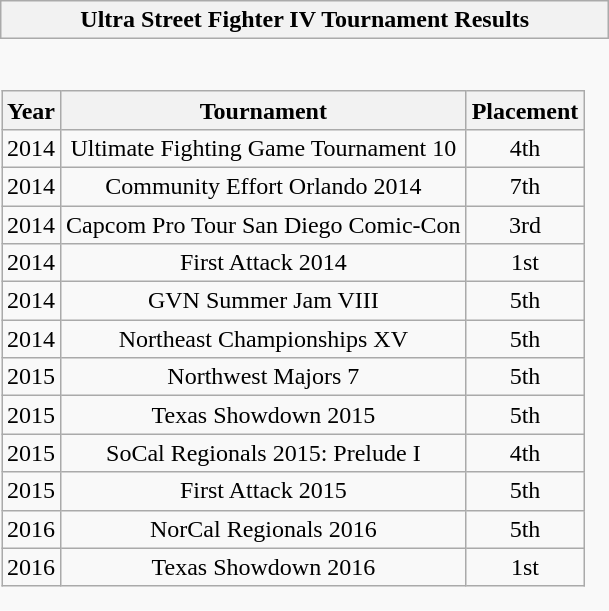<table class="wikitable collapsible autocollapse" style="border:none">
<tr>
<th scope="col">Ultra Street Fighter IV Tournament Results</th>
</tr>
<tr>
<td style="padding:0;border:none"><br><table class="wikitable" style="text-align:center">
<tr>
<th>Year</th>
<th>Tournament</th>
<th>Placement</th>
</tr>
<tr>
<td>2014</td>
<td>Ultimate Fighting Game Tournament 10</td>
<td>4th</td>
</tr>
<tr>
<td>2014</td>
<td>Community Effort Orlando 2014</td>
<td>7th</td>
</tr>
<tr>
<td>2014</td>
<td>Capcom Pro Tour San Diego Comic-Con</td>
<td>3rd</td>
</tr>
<tr>
<td>2014</td>
<td>First Attack 2014</td>
<td>1st</td>
</tr>
<tr>
<td>2014</td>
<td>GVN Summer Jam VIII</td>
<td>5th</td>
</tr>
<tr>
<td>2014</td>
<td>Northeast Championships XV</td>
<td>5th</td>
</tr>
<tr>
<td>2015</td>
<td>Northwest Majors 7</td>
<td>5th</td>
</tr>
<tr>
<td>2015</td>
<td>Texas Showdown 2015</td>
<td>5th</td>
</tr>
<tr>
<td>2015</td>
<td>SoCal Regionals 2015: Prelude I</td>
<td>4th</td>
</tr>
<tr>
<td>2015</td>
<td>First Attack 2015</td>
<td>5th</td>
</tr>
<tr>
<td>2016</td>
<td>NorCal Regionals 2016</td>
<td>5th</td>
</tr>
<tr>
<td>2016</td>
<td>Texas Showdown 2016</td>
<td>1st</td>
</tr>
</table>
</td>
</tr>
</table>
